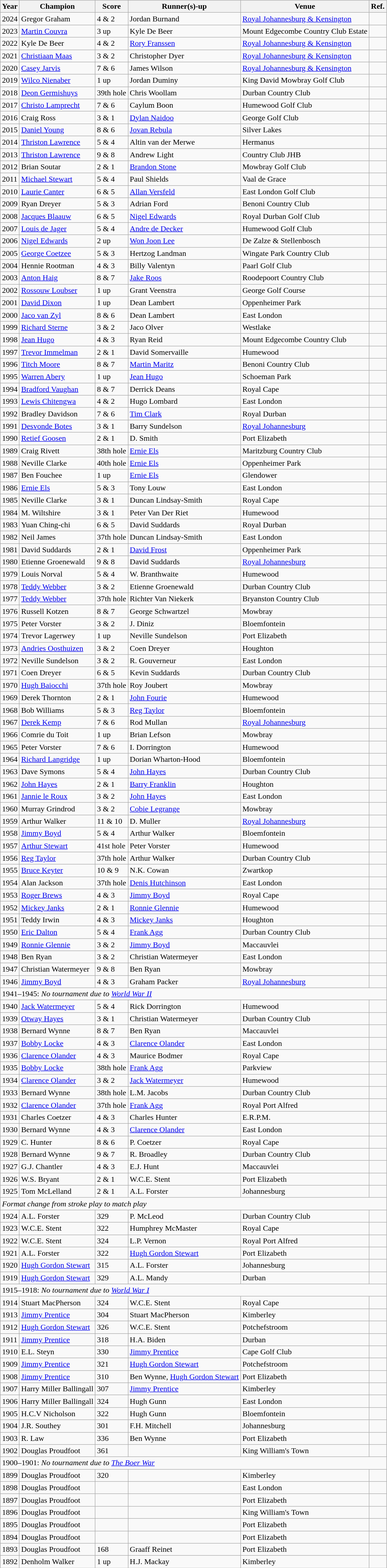<table class="wikitable">
<tr>
<th>Year</th>
<th>Champion</th>
<th>Score</th>
<th>Runner(s)-up</th>
<th>Venue</th>
<th>Ref.</th>
</tr>
<tr>
<td>2024</td>
<td> Gregor Graham</td>
<td>4 & 2</td>
<td> Jordan Burnand</td>
<td><a href='#'>Royal Johannesburg & Kensington</a></td>
<td></td>
</tr>
<tr>
<td>2023</td>
<td> <a href='#'>Martin Couvra</a></td>
<td>3 up</td>
<td> Kyle De Beer</td>
<td>Mount Edgecombe Country Club Estate</td>
<td></td>
</tr>
<tr>
<td>2022</td>
<td> Kyle De Beer</td>
<td>4 & 2</td>
<td> <a href='#'>Rory Franssen</a></td>
<td><a href='#'>Royal Johannesburg & Kensington</a></td>
<td></td>
</tr>
<tr>
<td>2021</td>
<td> <a href='#'>Christiaan Maas</a></td>
<td>3 & 2</td>
<td> Christopher Dyer</td>
<td><a href='#'>Royal Johannesburg & Kensington</a></td>
<td></td>
</tr>
<tr>
<td>2020</td>
<td> <a href='#'>Casey Jarvis</a></td>
<td>7 & 6</td>
<td> James Wilson</td>
<td><a href='#'>Royal Johannesburg & Kensington</a></td>
<td></td>
</tr>
<tr>
<td>2019</td>
<td> <a href='#'>Wilco Nienaber</a></td>
<td>1 up</td>
<td> Jordan Duminy</td>
<td>King David Mowbray Golf Club</td>
<td></td>
</tr>
<tr>
<td>2018</td>
<td> <a href='#'>Deon Germishuys</a></td>
<td>39th hole</td>
<td> Chris Woollam</td>
<td>Durban Country Club</td>
<td></td>
</tr>
<tr>
<td>2017</td>
<td> <a href='#'>Christo Lamprecht</a></td>
<td>7 & 6</td>
<td> Caylum Boon</td>
<td>Humewood Golf Club</td>
<td></td>
</tr>
<tr>
<td>2016</td>
<td> Craig Ross</td>
<td>3 & 1</td>
<td> <a href='#'>Dylan Naidoo</a></td>
<td>George Golf Club</td>
<td></td>
</tr>
<tr>
<td>2015</td>
<td> <a href='#'>Daniel Young</a></td>
<td>8 & 6</td>
<td> <a href='#'>Jovan Rebula</a></td>
<td>Silver Lakes</td>
<td></td>
</tr>
<tr>
<td>2014</td>
<td> <a href='#'>Thriston Lawrence</a></td>
<td>5 & 4</td>
<td> Altin van der Merwe</td>
<td>Hermanus</td>
<td></td>
</tr>
<tr>
<td>2013</td>
<td> <a href='#'>Thriston Lawrence</a></td>
<td>9 & 8</td>
<td> Andrew Light</td>
<td>Country Club JHB</td>
<td></td>
</tr>
<tr>
<td>2012</td>
<td> Brian Soutar</td>
<td>2 & 1</td>
<td> <a href='#'>Brandon Stone</a></td>
<td>Mowbray Golf Club</td>
<td></td>
</tr>
<tr>
<td>2011</td>
<td> <a href='#'>Michael Stewart</a></td>
<td>5 & 4</td>
<td> Paul Shields</td>
<td>Vaal de Grace</td>
<td></td>
</tr>
<tr>
<td>2010</td>
<td> <a href='#'>Laurie Canter</a></td>
<td>6 & 5</td>
<td> <a href='#'>Allan Versfeld</a></td>
<td>East London Golf Club</td>
<td></td>
</tr>
<tr>
<td>2009</td>
<td> Ryan Dreyer</td>
<td>5 & 3</td>
<td> Adrian Ford</td>
<td>Benoni Country Club</td>
<td></td>
</tr>
<tr>
<td>2008</td>
<td> <a href='#'>Jacques Blaauw</a></td>
<td>6 & 5</td>
<td> <a href='#'>Nigel Edwards</a></td>
<td>Royal Durban Golf Club</td>
<td></td>
</tr>
<tr>
<td>2007</td>
<td> <a href='#'>Louis de Jager</a></td>
<td>5 & 4</td>
<td> <a href='#'>Andre de Decker</a></td>
<td>Humewood Golf Club</td>
<td></td>
</tr>
<tr>
<td>2006</td>
<td> <a href='#'>Nigel Edwards</a></td>
<td>2 up</td>
<td> <a href='#'>Won Joon Lee</a></td>
<td>De Zalze & Stellenbosch</td>
<td></td>
</tr>
<tr>
<td>2005</td>
<td> <a href='#'>George Coetzee</a></td>
<td>5 & 3</td>
<td> Hertzog Landman</td>
<td>Wingate Park Country Club</td>
<td></td>
</tr>
<tr>
<td>2004</td>
<td> Hennie Rootman</td>
<td>4 & 3</td>
<td> Billy Valentyn</td>
<td>Paarl Golf Club</td>
<td></td>
</tr>
<tr>
<td>2003</td>
<td> <a href='#'>Anton Haig</a></td>
<td>8 & 7</td>
<td> <a href='#'>Jake Roos</a></td>
<td>Roodepoort Country Club</td>
<td></td>
</tr>
<tr>
<td>2002</td>
<td> <a href='#'>Rossouw Loubser</a></td>
<td>1 up</td>
<td> Grant Veenstra</td>
<td>George Golf Course</td>
<td></td>
</tr>
<tr>
<td>2001</td>
<td> <a href='#'>David Dixon</a></td>
<td>1 up</td>
<td> Dean Lambert</td>
<td>Oppenheimer Park</td>
<td></td>
</tr>
<tr>
<td>2000</td>
<td> <a href='#'>Jaco van Zyl</a></td>
<td>8 & 6</td>
<td> Dean Lambert</td>
<td>East London</td>
<td></td>
</tr>
<tr>
<td>1999</td>
<td> <a href='#'>Richard Sterne</a></td>
<td>3 & 2</td>
<td> Jaco Olver</td>
<td>Westlake</td>
<td></td>
</tr>
<tr>
<td>1998</td>
<td> <a href='#'>Jean Hugo</a></td>
<td>4 & 3</td>
<td> Ryan Reid</td>
<td>Mount Edgecombe Country Club</td>
<td></td>
</tr>
<tr>
<td>1997</td>
<td> <a href='#'>Trevor Immelman</a></td>
<td>2 & 1</td>
<td> David Somervaille</td>
<td>Humewood</td>
<td></td>
</tr>
<tr>
<td>1996</td>
<td> <a href='#'>Titch Moore</a></td>
<td>8 & 7</td>
<td> <a href='#'>Martin Maritz</a></td>
<td>Benoni Country Club</td>
<td></td>
</tr>
<tr>
<td>1995</td>
<td> <a href='#'>Warren Abery</a></td>
<td>1 up</td>
<td> <a href='#'>Jean Hugo</a></td>
<td>Schoeman Park</td>
<td></td>
</tr>
<tr>
<td>1994</td>
<td> <a href='#'>Bradford Vaughan</a></td>
<td>8 & 7</td>
<td> Derrick Deans</td>
<td>Royal Cape</td>
<td></td>
</tr>
<tr>
<td>1993</td>
<td> <a href='#'>Lewis Chitengwa</a></td>
<td>4 & 2</td>
<td> Hugo Lombard</td>
<td>East London</td>
<td></td>
</tr>
<tr>
<td>1992</td>
<td> Bradley Davidson</td>
<td>7 & 6</td>
<td> <a href='#'>Tim Clark</a></td>
<td>Royal Durban</td>
<td></td>
</tr>
<tr>
<td>1991</td>
<td> <a href='#'>Desvonde Botes</a></td>
<td>3 & 1</td>
<td> Barry Sundelson</td>
<td><a href='#'>Royal Johannesburg</a></td>
<td></td>
</tr>
<tr>
<td>1990</td>
<td> <a href='#'>Retief Goosen</a></td>
<td>2 & 1</td>
<td> D. Smith</td>
<td>Port Elizabeth</td>
<td></td>
</tr>
<tr>
<td>1989</td>
<td> Craig Rivett</td>
<td>38th hole</td>
<td> <a href='#'>Ernie Els</a></td>
<td>Maritzburg Country Club</td>
<td></td>
</tr>
<tr>
<td>1988</td>
<td> Neville Clarke</td>
<td>40th hole</td>
<td> <a href='#'>Ernie Els</a></td>
<td>Oppenheimer Park</td>
<td></td>
</tr>
<tr>
<td>1987</td>
<td> Ben Fouchee</td>
<td>1 up</td>
<td> <a href='#'>Ernie Els</a></td>
<td>Glendower</td>
<td></td>
</tr>
<tr>
<td>1986</td>
<td> <a href='#'>Ernie Els</a></td>
<td>5 & 3</td>
<td> Tony Louw</td>
<td>East London</td>
<td></td>
</tr>
<tr>
<td>1985</td>
<td> Neville Clarke</td>
<td>3 & 1</td>
<td> Duncan Lindsay-Smith</td>
<td>Royal Cape</td>
<td></td>
</tr>
<tr>
<td>1984</td>
<td> M. Wiltshire</td>
<td>3 & 1</td>
<td> Peter Van Der Riet</td>
<td>Humewood</td>
<td></td>
</tr>
<tr>
<td>1983</td>
<td> Yuan Ching-chi</td>
<td>6 & 5</td>
<td> David Suddards</td>
<td>Royal Durban</td>
<td></td>
</tr>
<tr>
<td>1982</td>
<td> Neil James</td>
<td>37th hole</td>
<td> Duncan Lindsay-Smith</td>
<td>East London</td>
<td></td>
</tr>
<tr>
<td>1981</td>
<td> David Suddards</td>
<td>2 & 1</td>
<td> <a href='#'>David Frost</a></td>
<td>Oppenheimer Park</td>
<td></td>
</tr>
<tr>
<td>1980</td>
<td> Etienne Groenewald</td>
<td>9 & 8</td>
<td> David Suddards</td>
<td><a href='#'>Royal Johannesburg</a></td>
<td></td>
</tr>
<tr>
<td>1979</td>
<td> Louis Norval</td>
<td>5 & 4</td>
<td> W.  Branthwaite</td>
<td>Humewood</td>
<td></td>
</tr>
<tr>
<td>1978</td>
<td> <a href='#'>Teddy Webber</a></td>
<td>3 & 2</td>
<td> Etienne Groenewald</td>
<td>Durban Country Club</td>
<td></td>
</tr>
<tr>
<td>1977</td>
<td> <a href='#'>Teddy Webber</a></td>
<td>37th hole</td>
<td> Richter Van Niekerk</td>
<td>Bryanston Country Club</td>
<td></td>
</tr>
<tr>
<td>1976</td>
<td> Russell Kotzen</td>
<td>8 & 7</td>
<td> George Schwartzel</td>
<td>Mowbray</td>
<td></td>
</tr>
<tr>
<td>1975</td>
<td> Peter Vorster</td>
<td>3 & 2</td>
<td> J. Diniz</td>
<td>Bloemfontein</td>
<td></td>
</tr>
<tr>
<td>1974</td>
<td> Trevor Lagerwey</td>
<td>1 up</td>
<td> Neville Sundelson</td>
<td>Port Elizabeth</td>
<td></td>
</tr>
<tr>
<td>1973</td>
<td> <a href='#'>Andries Oosthuizen</a></td>
<td>3 & 2</td>
<td> Coen Dreyer</td>
<td>Houghton</td>
<td></td>
</tr>
<tr>
<td>1972</td>
<td> Neville Sundelson</td>
<td>3 & 2</td>
<td> R. Gouverneur</td>
<td>East London</td>
<td></td>
</tr>
<tr>
<td>1971</td>
<td> Coen Dreyer</td>
<td>6 & 5</td>
<td> Kevin Suddards</td>
<td>Durban Country Club</td>
<td></td>
</tr>
<tr>
<td>1970</td>
<td> <a href='#'>Hugh Baiocchi</a></td>
<td>37th hole</td>
<td> Roy Joubert</td>
<td>Mowbray</td>
<td></td>
</tr>
<tr>
<td>1969</td>
<td> Derek Thornton</td>
<td>2 & 1</td>
<td> <a href='#'>John Fourie</a></td>
<td>Humewood</td>
<td></td>
</tr>
<tr>
<td>1968</td>
<td> Bob Williams</td>
<td>5 & 3</td>
<td> <a href='#'>Reg Taylor</a></td>
<td>Bloemfontein</td>
<td></td>
</tr>
<tr>
<td>1967</td>
<td> <a href='#'>Derek Kemp</a></td>
<td>7 & 6</td>
<td> Rod Mullan</td>
<td><a href='#'>Royal Johannesburg</a></td>
<td></td>
</tr>
<tr>
<td>1966</td>
<td> Comrie du Toit</td>
<td>1 up</td>
<td> Brian Lefson</td>
<td>Mowbray</td>
<td></td>
</tr>
<tr>
<td>1965</td>
<td> Peter Vorster</td>
<td>7 & 6</td>
<td> I. Dorrington</td>
<td>Humewood</td>
<td></td>
</tr>
<tr>
<td>1964</td>
<td> <a href='#'>Richard Langridge</a></td>
<td>1 up</td>
<td> Dorian Wharton-Hood</td>
<td>Bloemfontein</td>
<td></td>
</tr>
<tr>
<td>1963</td>
<td> Dave Symons</td>
<td>5 & 4</td>
<td> <a href='#'>John Hayes</a></td>
<td>Durban Country Club</td>
<td></td>
</tr>
<tr>
<td>1962</td>
<td> <a href='#'>John Hayes</a></td>
<td>2 & 1</td>
<td> <a href='#'>Barry Franklin</a></td>
<td>Houghton</td>
<td></td>
</tr>
<tr>
<td>1961</td>
<td> <a href='#'>Jannie le Roux</a></td>
<td>3 & 2</td>
<td> <a href='#'>John Hayes</a></td>
<td>East London</td>
<td></td>
</tr>
<tr>
<td>1960</td>
<td> Murray Grindrod</td>
<td>3 & 2</td>
<td> <a href='#'>Cobie Legrange</a></td>
<td>Mowbray</td>
<td></td>
</tr>
<tr>
<td>1959</td>
<td> Arthur Walker</td>
<td>11 & 10</td>
<td> D. Muller</td>
<td><a href='#'>Royal Johannesburg</a></td>
<td></td>
</tr>
<tr>
<td>1958</td>
<td> <a href='#'>Jimmy Boyd</a></td>
<td>5 & 4</td>
<td> Arthur Walker</td>
<td>Bloemfontein</td>
<td></td>
</tr>
<tr>
<td>1957</td>
<td> <a href='#'>Arthur Stewart</a></td>
<td>41st hole</td>
<td> Peter Vorster</td>
<td>Humewood</td>
<td></td>
</tr>
<tr>
<td>1956</td>
<td> <a href='#'>Reg Taylor</a></td>
<td>37th hole</td>
<td> Arthur Walker</td>
<td>Durban Country Club</td>
<td></td>
</tr>
<tr>
<td>1955</td>
<td> <a href='#'>Bruce Keyter</a></td>
<td>10 & 9</td>
<td> N.K. Cowan</td>
<td>Zwartkop</td>
<td></td>
</tr>
<tr>
<td>1954</td>
<td> Alan Jackson</td>
<td>37th hole</td>
<td> <a href='#'>Denis Hutchinson</a></td>
<td>East London</td>
<td></td>
</tr>
<tr>
<td>1953</td>
<td> <a href='#'>Roger Brews</a></td>
<td>4 & 3</td>
<td> <a href='#'>Jimmy Boyd</a></td>
<td>Royal Cape</td>
<td></td>
</tr>
<tr>
<td>1952</td>
<td> <a href='#'>Mickey Janks</a></td>
<td>2 & 1</td>
<td> <a href='#'>Ronnie Glennie</a></td>
<td>Humewood</td>
<td></td>
</tr>
<tr>
<td>1951</td>
<td> Teddy Irwin</td>
<td>4 & 3</td>
<td> <a href='#'>Mickey Janks</a></td>
<td>Houghton</td>
<td></td>
</tr>
<tr>
<td>1950</td>
<td> <a href='#'>Eric Dalton</a></td>
<td>5 & 4</td>
<td> <a href='#'>Frank Agg</a></td>
<td>Durban Country Club</td>
<td></td>
</tr>
<tr>
<td>1949</td>
<td> <a href='#'>Ronnie Glennie</a></td>
<td>3 & 2</td>
<td> <a href='#'>Jimmy Boyd</a></td>
<td>Maccauvlei</td>
<td></td>
</tr>
<tr>
<td>1948</td>
<td> Ben Ryan</td>
<td>3 & 2</td>
<td> Christian Watermeyer</td>
<td>East London</td>
<td></td>
</tr>
<tr>
<td>1947</td>
<td> Christian Watermeyer</td>
<td>9 & 8</td>
<td> Ben Ryan</td>
<td>Mowbray</td>
<td></td>
</tr>
<tr>
<td>1946</td>
<td> <a href='#'>Jimmy Boyd</a></td>
<td>4 & 3</td>
<td> Graham Packer</td>
<td><a href='#'>Royal Johannesburg</a></td>
<td></td>
</tr>
<tr>
<td colspan=6>1941–1945: <em>No tournament due to <a href='#'>World War II</a></em></td>
</tr>
<tr>
<td>1940</td>
<td> <a href='#'>Jack Watermeyer</a></td>
<td>5 & 4</td>
<td> Rick Dorrington</td>
<td>Humewood</td>
<td></td>
</tr>
<tr>
<td>1939</td>
<td> <a href='#'>Otway Hayes</a></td>
<td>3 & 1</td>
<td> Christian Watermeyer</td>
<td>Durban Country Club</td>
<td></td>
</tr>
<tr>
<td>1938</td>
<td> Bernard Wynne</td>
<td>8 & 7</td>
<td> Ben Ryan</td>
<td>Maccauvlei</td>
<td></td>
</tr>
<tr>
<td>1937</td>
<td> <a href='#'>Bobby Locke</a></td>
<td>4 & 3</td>
<td> <a href='#'>Clarence Olander</a></td>
<td>East London</td>
<td></td>
</tr>
<tr>
<td>1936</td>
<td> <a href='#'>Clarence Olander</a></td>
<td>4 & 3</td>
<td> Maurice Bodmer</td>
<td>Royal Cape</td>
<td></td>
</tr>
<tr>
<td>1935</td>
<td> <a href='#'>Bobby Locke</a></td>
<td>38th hole</td>
<td> <a href='#'>Frank Agg</a></td>
<td>Parkview</td>
<td></td>
</tr>
<tr>
<td>1934</td>
<td> <a href='#'>Clarence Olander</a></td>
<td>3 & 2</td>
<td> <a href='#'>Jack Watermeyer</a></td>
<td>Humewood</td>
<td></td>
</tr>
<tr>
<td>1933</td>
<td> Bernard Wynne</td>
<td>38th hole</td>
<td> L.M. Jacobs</td>
<td>Durban Country Club</td>
<td></td>
</tr>
<tr>
<td>1932</td>
<td> <a href='#'>Clarence Olander</a></td>
<td>37th hole</td>
<td> <a href='#'>Frank Agg</a></td>
<td>Royal Port Alfred</td>
<td></td>
</tr>
<tr>
<td>1931</td>
<td> Charles Coetzer</td>
<td>4 & 3</td>
<td> Charles Hunter</td>
<td>E.R.P.M.</td>
<td></td>
</tr>
<tr>
<td>1930</td>
<td> Bernard Wynne</td>
<td>4 & 3</td>
<td> <a href='#'>Clarence Olander</a></td>
<td>East London</td>
<td></td>
</tr>
<tr>
<td>1929</td>
<td> C. Hunter</td>
<td>8 & 6</td>
<td> P. Coetzer</td>
<td>Royal Cape</td>
<td></td>
</tr>
<tr>
<td>1928</td>
<td> Bernard Wynne</td>
<td>9 & 7</td>
<td> R. Broadley</td>
<td>Durban Country Club</td>
<td></td>
</tr>
<tr>
<td>1927</td>
<td> G.J. Chantler</td>
<td>4 & 3</td>
<td> E.J. Hunt</td>
<td>Maccauvlei</td>
<td></td>
</tr>
<tr>
<td>1926</td>
<td> W.S. Bryant</td>
<td>2 & 1</td>
<td> W.C.E. Stent</td>
<td>Port Elizabeth</td>
<td></td>
</tr>
<tr>
<td>1925</td>
<td> Tom McLelland</td>
<td>2 & 1</td>
<td> A.L. Forster</td>
<td>Johannesburg</td>
<td></td>
</tr>
<tr>
<td colspan=6><em>Format change from stroke play to match play</em></td>
</tr>
<tr>
<td>1924</td>
<td> A.L. Forster</td>
<td>329</td>
<td> P. McLeod</td>
<td>Durban Country Club</td>
<td></td>
</tr>
<tr>
<td>1923</td>
<td> W.C.E. Stent</td>
<td>322</td>
<td> Humphrey McMaster</td>
<td>Royal Cape</td>
<td></td>
</tr>
<tr>
<td>1922</td>
<td> W.C.E. Stent</td>
<td>324</td>
<td> L.P. Vernon</td>
<td>Royal Port Alfred</td>
<td></td>
</tr>
<tr>
<td>1921</td>
<td> A.L. Forster</td>
<td>322</td>
<td> <a href='#'>Hugh Gordon Stewart</a></td>
<td>Port Elizabeth</td>
<td></td>
</tr>
<tr>
<td>1920</td>
<td> <a href='#'>Hugh Gordon Stewart</a></td>
<td>315</td>
<td> A.L. Forster</td>
<td>Johannesburg</td>
<td></td>
</tr>
<tr>
<td>1919</td>
<td> <a href='#'>Hugh Gordon Stewart</a></td>
<td>329</td>
<td> A.L. Mandy</td>
<td>Durban</td>
<td></td>
</tr>
<tr>
<td colspan=6>1915–1918: <em>No tournament due to <a href='#'>World War I</a></em></td>
</tr>
<tr>
<td>1914</td>
<td> Stuart MacPherson</td>
<td>324</td>
<td> W.C.E. Stent</td>
<td>Royal Cape</td>
<td></td>
</tr>
<tr>
<td>1913</td>
<td> <a href='#'>Jimmy Prentice</a></td>
<td>304</td>
<td> Stuart MacPherson</td>
<td>Kimberley</td>
<td></td>
</tr>
<tr>
<td>1912</td>
<td> <a href='#'>Hugh Gordon Stewart</a></td>
<td>326</td>
<td> W.C.E. Stent</td>
<td>Potchefstroom</td>
<td></td>
</tr>
<tr>
<td>1911</td>
<td> <a href='#'>Jimmy Prentice</a></td>
<td>318</td>
<td> H.A. Biden</td>
<td>Durban</td>
<td></td>
</tr>
<tr>
<td>1910</td>
<td> E.L. Steyn</td>
<td>330</td>
<td> <a href='#'>Jimmy Prentice</a></td>
<td>Cape Golf Club</td>
<td></td>
</tr>
<tr>
<td>1909</td>
<td> <a href='#'>Jimmy Prentice</a></td>
<td>321</td>
<td> <a href='#'>Hugh Gordon Stewart</a></td>
<td>Potchefstroom</td>
<td></td>
</tr>
<tr>
<td>1908</td>
<td> <a href='#'>Jimmy Prentice</a></td>
<td>310</td>
<td> Ben Wynne,  <a href='#'>Hugh Gordon Stewart</a></td>
<td>Port Elizabeth</td>
<td></td>
</tr>
<tr>
<td>1907</td>
<td> Harry Miller Ballingall</td>
<td>307</td>
<td> <a href='#'>Jimmy Prentice</a></td>
<td>Kimberley</td>
<td></td>
</tr>
<tr>
<td>1906</td>
<td> Harry Miller Ballingall</td>
<td>324</td>
<td> Hugh Gunn</td>
<td>East London</td>
<td></td>
</tr>
<tr>
<td>1905</td>
<td> H.C.V Nicholson</td>
<td>322</td>
<td> Hugh Gunn</td>
<td>Bloemfontein</td>
<td></td>
</tr>
<tr>
<td>1904</td>
<td> J.R. Southey</td>
<td>301</td>
<td> F.H. Mitchell</td>
<td>Johannesburg</td>
<td></td>
</tr>
<tr>
<td>1903</td>
<td> R. Law</td>
<td>336</td>
<td> Ben Wynne</td>
<td>Port Elizabeth</td>
<td></td>
</tr>
<tr>
<td>1902</td>
<td> Douglas Proudfoot</td>
<td>361</td>
<td></td>
<td>King William's Town</td>
<td></td>
</tr>
<tr>
<td colspan=6>1900–1901: <em>No tournament due to <a href='#'>The Boer War</a></em></td>
</tr>
<tr>
<td>1899</td>
<td> Douglas Proudfoot</td>
<td>320</td>
<td></td>
<td>Kimberley</td>
<td></td>
</tr>
<tr>
<td>1898</td>
<td> Douglas Proudfoot</td>
<td></td>
<td></td>
<td>East London</td>
<td></td>
</tr>
<tr>
<td>1897</td>
<td> Douglas Proudfoot</td>
<td></td>
<td></td>
<td>Port Elizabeth</td>
<td></td>
</tr>
<tr>
<td>1896</td>
<td> Douglas Proudfoot</td>
<td></td>
<td></td>
<td>King William's Town</td>
<td></td>
</tr>
<tr>
<td>1895</td>
<td> Douglas Proudfoot</td>
<td></td>
<td></td>
<td>Port Elizabeth</td>
<td></td>
</tr>
<tr>
<td>1894</td>
<td> Douglas Proudfoot</td>
<td></td>
<td></td>
<td>Port Elizabeth</td>
<td></td>
</tr>
<tr>
<td>1893</td>
<td> Douglas Proudfoot</td>
<td>168</td>
<td> Graaff Reinet</td>
<td>Port Elizabeth</td>
<td></td>
</tr>
<tr>
<td>1892</td>
<td> Denholm Walker</td>
<td>1 up</td>
<td> H.J. Mackay</td>
<td>Kimberley</td>
<td></td>
</tr>
</table>
